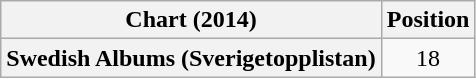<table class="wikitable plainrowheaders" style="text-align:center">
<tr>
<th scope="col">Chart (2014)</th>
<th scope="col">Position</th>
</tr>
<tr>
<th scope="row">Swedish Albums (Sverigetopplistan)</th>
<td>18</td>
</tr>
</table>
